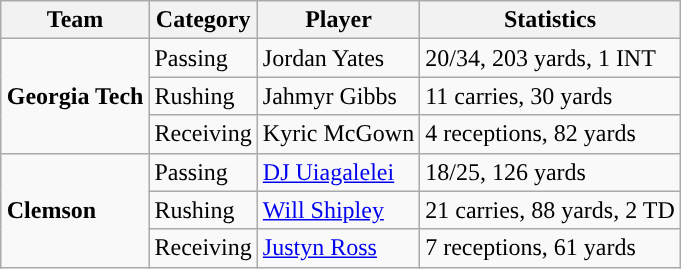<table class="wikitable" style="float: right;">
<tr>
<th>Team</th>
<th>Category</th>
<th>Player</th>
<th>Statistics</th>
</tr>
<tr>
<td rowspan=3><strong>Georgia Tech</strong></td>
<td>Passing</td>
<td>Jordan Yates</td>
<td>20/34, 203 yards, 1 INT</td>
</tr>
<tr>
<td>Rushing</td>
<td>Jahmyr Gibbs</td>
<td>11 carries, 30 yards</td>
</tr>
<tr>
<td>Receiving</td>
<td>Kyric McGown</td>
<td>4 receptions, 82 yards</td>
</tr>
<tr>
<td rowspan=3><strong>Clemson</strong></td>
<td>Passing</td>
<td><a href='#'>DJ Uiagalelei</a></td>
<td>18/25, 126 yards</td>
</tr>
<tr>
<td>Rushing</td>
<td><a href='#'>Will Shipley</a></td>
<td>21 carries, 88 yards, 2 TD</td>
</tr>
<tr>
<td>Receiving</td>
<td><a href='#'>Justyn Ross</a></td>
<td>7 receptions, 61 yards</td>
</tr>
</table>
